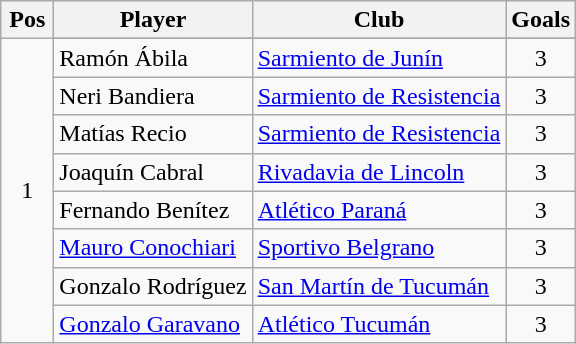<table class="wikitable">
<tr>
<th width=28>Pos</th>
<th>Player</th>
<th>Club</th>
<th>Goals</th>
</tr>
<tr>
<td align=center rowspan=9>1</td>
</tr>
<tr>
<td> Ramón Ábila</td>
<td><a href='#'>Sarmiento de Junín</a></td>
<td align=center>3</td>
</tr>
<tr>
<td> Neri Bandiera</td>
<td><a href='#'>Sarmiento de Resistencia</a></td>
<td align=center>3</td>
</tr>
<tr>
<td> Matías Recio</td>
<td><a href='#'>Sarmiento de Resistencia</a></td>
<td align=center>3</td>
</tr>
<tr>
<td> Joaquín Cabral</td>
<td><a href='#'>Rivadavia de Lincoln</a></td>
<td align=center>3</td>
</tr>
<tr>
<td> Fernando Benítez</td>
<td><a href='#'>Atlético Paraná</a></td>
<td align=center>3</td>
</tr>
<tr>
<td> <a href='#'>Mauro Conochiari</a></td>
<td><a href='#'>Sportivo Belgrano</a></td>
<td align=center>3</td>
</tr>
<tr>
<td> Gonzalo Rodríguez</td>
<td><a href='#'>San Martín de Tucumán</a></td>
<td align=center>3</td>
</tr>
<tr>
<td> <a href='#'>Gonzalo Garavano</a></td>
<td><a href='#'>Atlético Tucumán</a></td>
<td align=center>3</td>
</tr>
</table>
